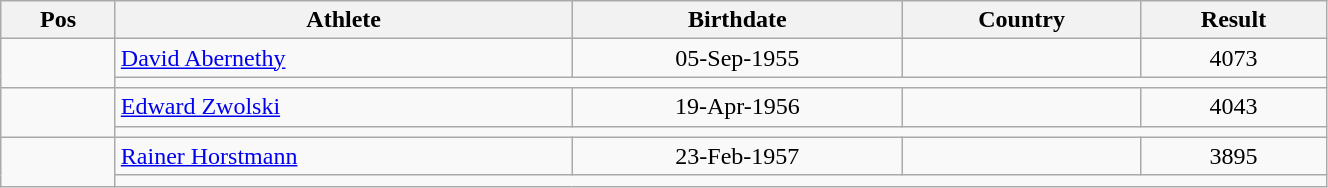<table class="wikitable"  style="text-align:center; width:70%;">
<tr>
<th>Pos</th>
<th>Athlete</th>
<th>Birthdate</th>
<th>Country</th>
<th>Result</th>
</tr>
<tr>
<td align=center rowspan=2></td>
<td align=left><a href='#'>David Abernethy</a></td>
<td>05-Sep-1955</td>
<td align=left></td>
<td>4073</td>
</tr>
<tr>
<td colspan=4></td>
</tr>
<tr>
<td align=center rowspan=2></td>
<td align=left><a href='#'>Edward Zwolski</a></td>
<td>19-Apr-1956</td>
<td align=left></td>
<td>4043</td>
</tr>
<tr>
<td colspan=4></td>
</tr>
<tr>
<td align=center rowspan=2></td>
<td align=left><a href='#'>Rainer Horstmann</a></td>
<td>23-Feb-1957</td>
<td align=left></td>
<td>3895</td>
</tr>
<tr>
<td colspan=4></td>
</tr>
</table>
